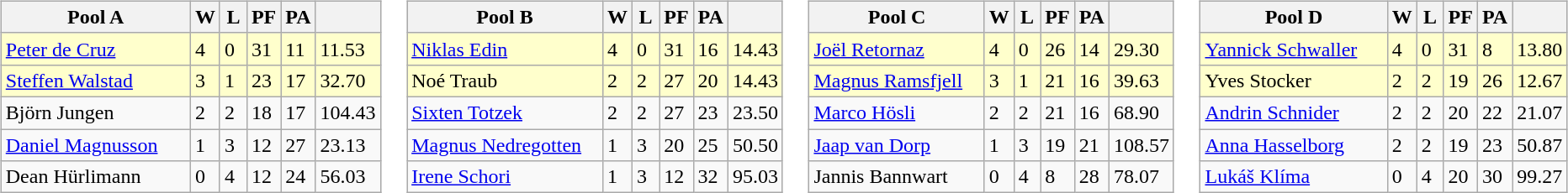<table>
<tr>
<td valign=top width=10%><br><table class=wikitable>
<tr>
<th width=165>Pool A</th>
<th width=15>W</th>
<th width=15>L</th>
<th width=15>PF</th>
<th width=15>PA</th>
<th width=20></th>
</tr>
<tr bgcolor=#ffffcc>
<td> <a href='#'>Peter de Cruz</a></td>
<td>4</td>
<td>0</td>
<td>31</td>
<td>11</td>
<td>11.53</td>
</tr>
<tr bgcolor=#ffffcc>
<td> <a href='#'>Steffen Walstad</a></td>
<td>3</td>
<td>1</td>
<td>23</td>
<td>17</td>
<td>32.70</td>
</tr>
<tr>
<td> Björn Jungen</td>
<td>2</td>
<td>2</td>
<td>18</td>
<td>17</td>
<td>104.43</td>
</tr>
<tr>
<td> <a href='#'>Daniel Magnusson</a></td>
<td>1</td>
<td>3</td>
<td>12</td>
<td>27</td>
<td>23.13</td>
</tr>
<tr>
<td> Dean Hürlimann</td>
<td>0</td>
<td>4</td>
<td>12</td>
<td>24</td>
<td>56.03</td>
</tr>
</table>
</td>
<td valign=top width=10%><br><table class=wikitable>
<tr>
<th width=165>Pool B</th>
<th width=15>W</th>
<th width=15>L</th>
<th width=15>PF</th>
<th width=15>PA</th>
<th width=20></th>
</tr>
<tr bgcolor=#ffffcc>
<td> <a href='#'>Niklas Edin</a></td>
<td>4</td>
<td>0</td>
<td>31</td>
<td>16</td>
<td>14.43</td>
</tr>
<tr bgcolor=#ffffcc>
<td> Noé Traub</td>
<td>2</td>
<td>2</td>
<td>27</td>
<td>20</td>
<td>14.43</td>
</tr>
<tr>
<td> <a href='#'>Sixten Totzek</a></td>
<td>2</td>
<td>2</td>
<td>27</td>
<td>23</td>
<td>23.50</td>
</tr>
<tr>
<td> <a href='#'>Magnus Nedregotten</a></td>
<td>1</td>
<td>3</td>
<td>20</td>
<td>25</td>
<td>50.50</td>
</tr>
<tr>
<td> <a href='#'>Irene Schori</a></td>
<td>1</td>
<td>3</td>
<td>12</td>
<td>32</td>
<td>95.03</td>
</tr>
</table>
</td>
<td valign=top width=10%><br><table class=wikitable>
<tr>
<th width=165>Pool C</th>
<th width=15>W</th>
<th width=15>L</th>
<th width=15>PF</th>
<th width=15>PA</th>
<th width=20></th>
</tr>
<tr bgcolor=#ffffcc>
<td> <a href='#'>Joël Retornaz</a></td>
<td>4</td>
<td>0</td>
<td>26</td>
<td>14</td>
<td>29.30</td>
</tr>
<tr bgcolor=#ffffcc>
<td> <a href='#'>Magnus Ramsfjell</a></td>
<td>3</td>
<td>1</td>
<td>21</td>
<td>16</td>
<td>39.63</td>
</tr>
<tr>
<td> <a href='#'>Marco Hösli</a></td>
<td>2</td>
<td>2</td>
<td>21</td>
<td>16</td>
<td>68.90</td>
</tr>
<tr>
<td> <a href='#'>Jaap van Dorp</a></td>
<td>1</td>
<td>3</td>
<td>19</td>
<td>21</td>
<td>108.57</td>
</tr>
<tr>
<td> Jannis Bannwart</td>
<td>0</td>
<td>4</td>
<td>8</td>
<td>28</td>
<td>78.07</td>
</tr>
</table>
</td>
<td valign=top width=10%><br><table class=wikitable>
<tr>
<th width=165>Pool D</th>
<th width=15>W</th>
<th width=15>L</th>
<th width=15>PF</th>
<th width=15>PA</th>
<th width=20></th>
</tr>
<tr bgcolor=#ffffcc>
<td> <a href='#'>Yannick Schwaller</a></td>
<td>4</td>
<td>0</td>
<td>31</td>
<td>8</td>
<td>13.80</td>
</tr>
<tr bgcolor=#ffffcc>
<td> Yves Stocker</td>
<td>2</td>
<td>2</td>
<td>19</td>
<td>26</td>
<td>12.67</td>
</tr>
<tr>
<td> <a href='#'>Andrin Schnider</a></td>
<td>2</td>
<td>2</td>
<td>20</td>
<td>22</td>
<td>21.07</td>
</tr>
<tr>
<td> <a href='#'>Anna Hasselborg</a></td>
<td>2</td>
<td>2</td>
<td>19</td>
<td>23</td>
<td>50.87</td>
</tr>
<tr>
<td> <a href='#'>Lukáš Klíma</a></td>
<td>0</td>
<td>4</td>
<td>20</td>
<td>30</td>
<td>99.27</td>
</tr>
</table>
</td>
</tr>
</table>
